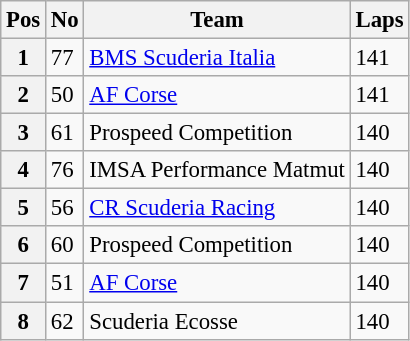<table class="wikitable" style="font-size: 95%;">
<tr>
<th>Pos</th>
<th>No</th>
<th>Team</th>
<th>Laps</th>
</tr>
<tr>
<th>1</th>
<td>77</td>
<td> <a href='#'>BMS Scuderia Italia</a></td>
<td>141</td>
</tr>
<tr>
<th>2</th>
<td>50</td>
<td> <a href='#'>AF Corse</a></td>
<td>141</td>
</tr>
<tr>
<th>3</th>
<td>61</td>
<td> Prospeed Competition</td>
<td>140</td>
</tr>
<tr>
<th>4</th>
<td>76</td>
<td> IMSA Performance Matmut</td>
<td>140</td>
</tr>
<tr>
<th>5</th>
<td>56</td>
<td> <a href='#'>CR Scuderia Racing</a></td>
<td>140</td>
</tr>
<tr>
<th>6</th>
<td>60</td>
<td> Prospeed Competition</td>
<td>140</td>
</tr>
<tr>
<th>7</th>
<td>51</td>
<td> <a href='#'>AF Corse</a></td>
<td>140</td>
</tr>
<tr>
<th>8</th>
<td>62</td>
<td> Scuderia Ecosse</td>
<td>140</td>
</tr>
</table>
